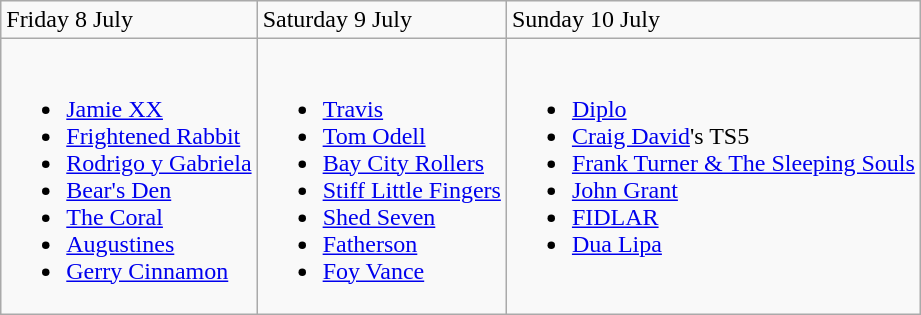<table class="wikitable">
<tr>
<td>Friday 8 July</td>
<td>Saturday 9 July</td>
<td>Sunday 10 July</td>
</tr>
<tr valign="top">
<td><br><ul><li><a href='#'>Jamie XX</a></li><li><a href='#'>Frightened Rabbit</a></li><li><a href='#'>Rodrigo y Gabriela</a></li><li><a href='#'>Bear's Den</a></li><li><a href='#'>The Coral</a></li><li><a href='#'>Augustines</a></li><li><a href='#'>Gerry Cinnamon</a></li></ul></td>
<td><br><ul><li><a href='#'>Travis</a></li><li><a href='#'>Tom Odell</a></li><li><a href='#'>Bay City Rollers</a></li><li><a href='#'>Stiff Little Fingers</a></li><li><a href='#'>Shed Seven</a></li><li><a href='#'>Fatherson</a></li><li><a href='#'>Foy Vance</a></li></ul></td>
<td><br><ul><li><a href='#'>Diplo</a></li><li><a href='#'>Craig David</a>'s TS5</li><li><a href='#'>Frank Turner & The Sleeping Souls</a></li><li><a href='#'>John Grant</a></li><li><a href='#'>FIDLAR</a></li><li><a href='#'>Dua Lipa</a></li></ul></td>
</tr>
</table>
